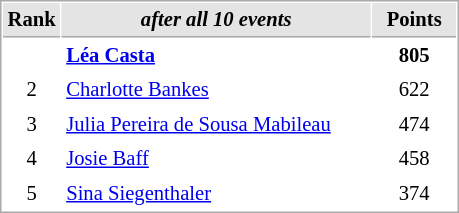<table cellspacing="1" cellpadding="3" style="border:1px solid #AAAAAA;font-size:86%">
<tr style="background-color: #E4E4E4;">
<th style="border-bottom:1px solid #AAAAAA; width: 10px;">Rank</th>
<th style="border-bottom:1px solid #AAAAAA; width: 200px;"><em>after all 10 events</em></th>
<th style="border-bottom:1px solid #AAAAAA; width: 50px;">Points</th>
</tr>
<tr>
<td align=center></td>
<td><strong> <a href='#'>Léa Casta</a></strong></td>
<td align=center><strong>805</strong></td>
</tr>
<tr>
<td align=center>2</td>
<td> <a href='#'>Charlotte Bankes</a></td>
<td align=center>622</td>
</tr>
<tr>
<td align=center>3</td>
<td> <a href='#'>Julia Pereira de Sousa Mabileau</a></td>
<td align=center>474</td>
</tr>
<tr>
<td align=center>4</td>
<td> <a href='#'>Josie Baff</a></td>
<td align=center>458</td>
</tr>
<tr>
<td align=center>5</td>
<td> <a href='#'>Sina Siegenthaler</a></td>
<td align=center>374</td>
</tr>
</table>
